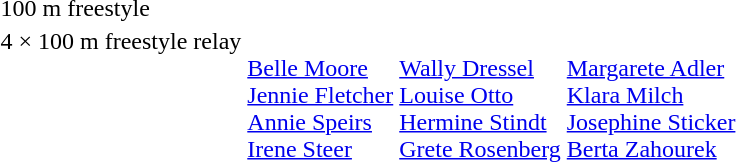<table>
<tr>
<td>100 m freestyle<br></td>
<td></td>
<td></td>
<td></td>
</tr>
<tr valign="top">
<td>4 × 100 m freestyle relay<br></td>
<td><br><a href='#'>Belle Moore</a><br><a href='#'>Jennie Fletcher</a><br><a href='#'>Annie Speirs</a><br><a href='#'>Irene Steer</a></td>
<td><br><a href='#'>Wally Dressel</a><br><a href='#'>Louise Otto</a><br><a href='#'>Hermine Stindt</a><br><a href='#'>Grete Rosenberg</a></td>
<td><br><a href='#'>Margarete Adler</a><br><a href='#'>Klara Milch</a><br><a href='#'>Josephine Sticker</a><br><a href='#'>Berta Zahourek</a></td>
</tr>
</table>
